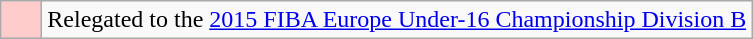<table class="wikitable">
<tr>
<td bgcolor="#ffcccc" width=20px></td>
<td>Relegated to the <a href='#'>2015 FIBA Europe Under-16 Championship Division B</a></td>
</tr>
</table>
